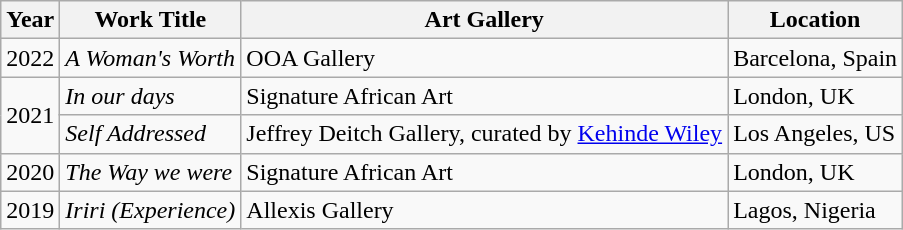<table class ="wikitable">
<tr>
<th>Year</th>
<th>Work Title</th>
<th>Art Gallery</th>
<th>Location</th>
</tr>
<tr>
<td>2022</td>
<td><em>A Woman's Worth</em></td>
<td>OOA Gallery</td>
<td>Barcelona, Spain</td>
</tr>
<tr>
<td rowspan="2">2021</td>
<td><em>In our days</em></td>
<td>Signature African Art</td>
<td>London, UK</td>
</tr>
<tr>
<td><em>Self Addressed</em></td>
<td>Jeffrey Deitch Gallery, curated by <a href='#'>Kehinde Wiley</a></td>
<td>Los Angeles, US</td>
</tr>
<tr>
<td>2020</td>
<td><em>The Way we were</em></td>
<td>Signature African Art</td>
<td>London, UK</td>
</tr>
<tr>
<td>2019</td>
<td><em>Iriri (Experience)</em></td>
<td>Allexis Gallery</td>
<td>Lagos, Nigeria</td>
</tr>
</table>
